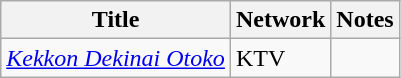<table class="wikitable">
<tr>
<th>Title</th>
<th>Network</th>
<th>Notes</th>
</tr>
<tr>
<td><em><a href='#'>Kekkon Dekinai Otoko</a></em></td>
<td>KTV</td>
<td></td>
</tr>
</table>
